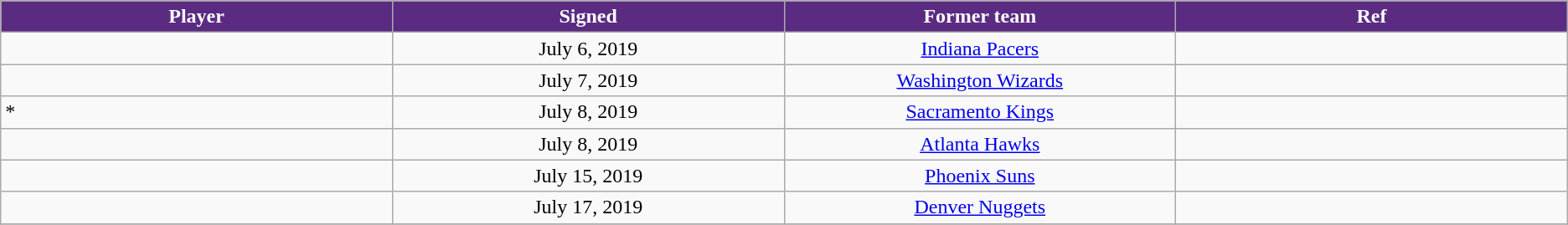<table class="wikitable sortable sortable" style="text-align: center">
<tr>
<th style="background:#5b2b82; color:white" width="10%">Player</th>
<th style="background:#5b2b82; color:white" width="10%">Signed</th>
<th style="background:#5b2b82; color:white" width="10%">Former team</th>
<th style="background:#5b2b82; color:white" width="10%">Ref</th>
</tr>
<tr>
<td align="left"></td>
<td align="center">July 6, 2019</td>
<td align="center"><a href='#'>Indiana Pacers</a></td>
<td align="center"></td>
</tr>
<tr>
<td align="left"></td>
<td align="center">July 7, 2019</td>
<td align="center"><a href='#'>Washington Wizards</a></td>
<td align="center"></td>
</tr>
<tr>
<td align="left">*</td>
<td align="center">July 8, 2019</td>
<td align="center"><a href='#'>Sacramento Kings</a></td>
<td align="center"></td>
</tr>
<tr>
<td align="left"></td>
<td align="center">July 8, 2019</td>
<td align="center"><a href='#'>Atlanta Hawks</a></td>
<td align="center"></td>
</tr>
<tr>
<td align="left"></td>
<td align="center">July 15, 2019</td>
<td align="center"><a href='#'>Phoenix Suns</a></td>
<td align="center"></td>
</tr>
<tr>
<td align="left"></td>
<td align="center">July 17, 2019</td>
<td align="center"><a href='#'>Denver Nuggets</a></td>
<td align="center"></td>
</tr>
<tr>
</tr>
</table>
